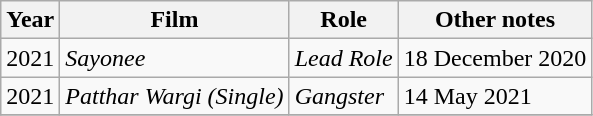<table class="wikitable">
<tr>
<th>Year</th>
<th>Film</th>
<th>Role</th>
<th>Other notes</th>
</tr>
<tr>
<td>2021</td>
<td><em>Sayonee</em></td>
<td><em>Lead Role</em></td>
<td>18 December 2020</td>
</tr>
<tr>
<td>2021</td>
<td><em>Patthar Wargi (Single)</em></td>
<td><em>Gangster</em></td>
<td>14 May 2021</td>
</tr>
<tr>
</tr>
</table>
